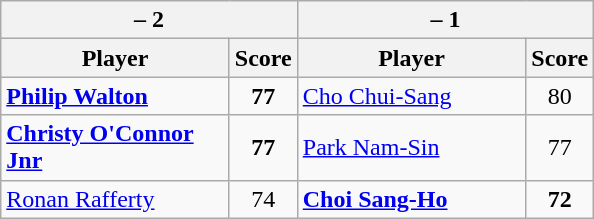<table class=wikitable>
<tr>
<th colspan=2> – 2</th>
<th colspan=2> – 1</th>
</tr>
<tr>
<th width=145>Player</th>
<th>Score</th>
<th width=145>Player</th>
<th>Score</th>
</tr>
<tr>
<td><strong><a href='#'>Philip Walton</a></strong></td>
<td align=center><strong>77</strong></td>
<td><a href='#'>Cho Chui-Sang</a></td>
<td align=center>80</td>
</tr>
<tr>
<td><strong><a href='#'>Christy O'Connor Jnr</a></strong></td>
<td align=center><strong>77</strong></td>
<td><a href='#'>Park Nam-Sin</a></td>
<td align=center>77</td>
</tr>
<tr>
<td><a href='#'>Ronan Rafferty</a></td>
<td align=center>74</td>
<td><strong><a href='#'>Choi Sang-Ho</a></strong></td>
<td align=center><strong>72</strong></td>
</tr>
</table>
